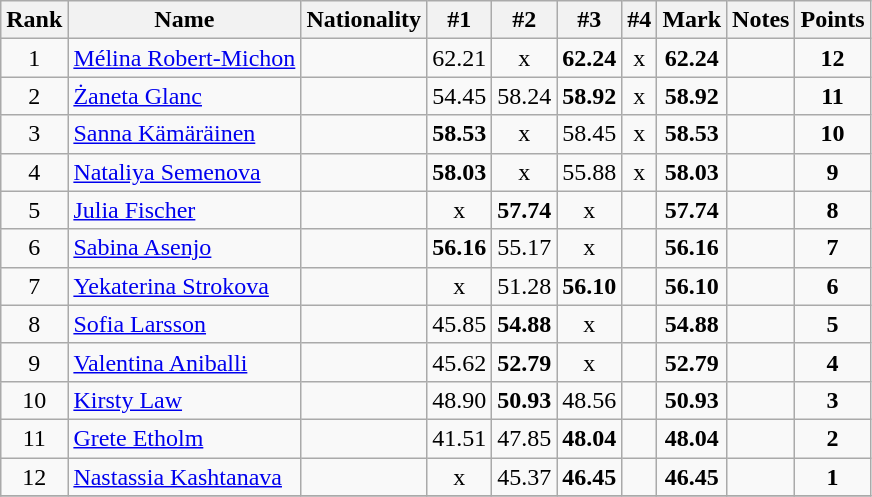<table class="wikitable sortable" style="text-align:center">
<tr>
<th>Rank</th>
<th>Name</th>
<th>Nationality</th>
<th>#1</th>
<th>#2</th>
<th>#3</th>
<th>#4</th>
<th>Mark</th>
<th>Notes</th>
<th>Points</th>
</tr>
<tr>
<td>1</td>
<td align=left><a href='#'>Mélina Robert-Michon</a></td>
<td align=left></td>
<td>62.21</td>
<td>x</td>
<td><strong>62.24</strong></td>
<td>x</td>
<td><strong>62.24</strong></td>
<td></td>
<td><strong>12</strong></td>
</tr>
<tr>
<td>2</td>
<td align=left><a href='#'>Żaneta Glanc</a></td>
<td align=left></td>
<td>54.45</td>
<td>58.24</td>
<td><strong>58.92</strong></td>
<td>x</td>
<td><strong>58.92</strong></td>
<td></td>
<td><strong>11</strong></td>
</tr>
<tr>
<td>3</td>
<td align=left><a href='#'>Sanna Kämäräinen</a></td>
<td align=left></td>
<td><strong>58.53</strong></td>
<td>x</td>
<td>58.45</td>
<td>x</td>
<td><strong>58.53</strong></td>
<td></td>
<td><strong>10</strong></td>
</tr>
<tr>
<td>4</td>
<td align=left><a href='#'>Nataliya Semenova</a></td>
<td align=left></td>
<td><strong>58.03</strong></td>
<td>x</td>
<td>55.88</td>
<td>x</td>
<td><strong>58.03</strong></td>
<td></td>
<td><strong>9</strong></td>
</tr>
<tr>
<td>5</td>
<td align=left><a href='#'>Julia Fischer</a></td>
<td align=left></td>
<td>x</td>
<td><strong>57.74</strong></td>
<td>x</td>
<td></td>
<td><strong>57.74</strong></td>
<td></td>
<td><strong>8</strong></td>
</tr>
<tr>
<td>6</td>
<td align=left><a href='#'>Sabina Asenjo</a></td>
<td align=left></td>
<td><strong>56.16</strong></td>
<td>55.17</td>
<td>x</td>
<td></td>
<td><strong>56.16</strong></td>
<td></td>
<td><strong>7</strong></td>
</tr>
<tr>
<td>7</td>
<td align=left><a href='#'>Yekaterina Strokova</a></td>
<td align=left></td>
<td>x</td>
<td>51.28</td>
<td><strong>56.10</strong></td>
<td></td>
<td><strong>56.10</strong></td>
<td></td>
<td><strong>6</strong></td>
</tr>
<tr>
<td>8</td>
<td align=left><a href='#'>Sofia Larsson</a></td>
<td align=left></td>
<td>45.85</td>
<td><strong>54.88</strong></td>
<td>x</td>
<td></td>
<td><strong>54.88</strong></td>
<td></td>
<td><strong>5</strong></td>
</tr>
<tr>
<td>9</td>
<td align=left><a href='#'>Valentina Aniballi</a></td>
<td align=left></td>
<td>45.62</td>
<td><strong>52.79</strong></td>
<td>x</td>
<td></td>
<td><strong>52.79</strong></td>
<td></td>
<td><strong>4</strong></td>
</tr>
<tr>
<td>10</td>
<td align=left><a href='#'>Kirsty Law</a></td>
<td align=left></td>
<td>48.90</td>
<td><strong>50.93</strong></td>
<td>48.56</td>
<td></td>
<td><strong>50.93</strong></td>
<td></td>
<td><strong>3</strong></td>
</tr>
<tr>
<td>11</td>
<td align=left><a href='#'>Grete Etholm</a></td>
<td align=left></td>
<td>41.51</td>
<td>47.85</td>
<td><strong>48.04</strong></td>
<td></td>
<td><strong>48.04</strong></td>
<td></td>
<td><strong>2</strong></td>
</tr>
<tr>
<td>12</td>
<td align=left><a href='#'>Nastassia Kashtanava</a></td>
<td align=left></td>
<td>x</td>
<td>45.37</td>
<td><strong>46.45</strong></td>
<td></td>
<td><strong>46.45</strong></td>
<td></td>
<td><strong>1</strong></td>
</tr>
<tr>
</tr>
</table>
